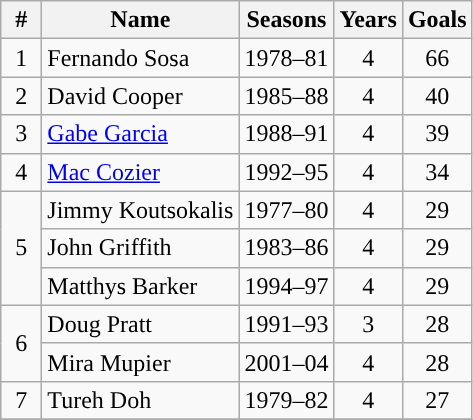<table class="wikitable"; style= "text-align:center">
<tr>
<th width=20px>#</th>
<th width=px>Name</th>
<th width=px>Seasons</th>
<th width=px>Years</th>
<th width=px>Goals</th>
</tr>
<tr>
<td>1</td>
<td align=left>Fernando Sosa</td>
<td>1978–81</td>
<td>4</td>
<td>66</td>
</tr>
<tr>
<td>2</td>
<td align=left>David Cooper</td>
<td>1985–88</td>
<td>4</td>
<td>40</td>
</tr>
<tr>
<td>3</td>
<td align=left><a href='#'>Gabe Garcia</a></td>
<td>1988–91</td>
<td>4</td>
<td>39</td>
</tr>
<tr>
<td>4</td>
<td align=left><a href='#'>Mac Cozier</a></td>
<td>1992–95</td>
<td>4</td>
<td>34</td>
</tr>
<tr>
<td rowspan=3>5</td>
<td align=left>Jimmy Koutsokalis</td>
<td>1977–80</td>
<td>4</td>
<td>29</td>
</tr>
<tr>
<td align=left>John Griffith</td>
<td>1983–86</td>
<td>4</td>
<td>29</td>
</tr>
<tr>
<td align=left>Matthys Barker</td>
<td>1994–97</td>
<td>4</td>
<td>29</td>
</tr>
<tr>
<td rowspan=2>6</td>
<td align=left>Doug Pratt</td>
<td>1991–93</td>
<td>3</td>
<td>28</td>
</tr>
<tr>
<td align=left>Mira Mupier</td>
<td>2001–04</td>
<td>4</td>
<td>28</td>
</tr>
<tr>
<td>7</td>
<td align=left>Tureh Doh</td>
<td>1979–82</td>
<td>4</td>
<td>27</td>
</tr>
<tr>
</tr>
</table>
